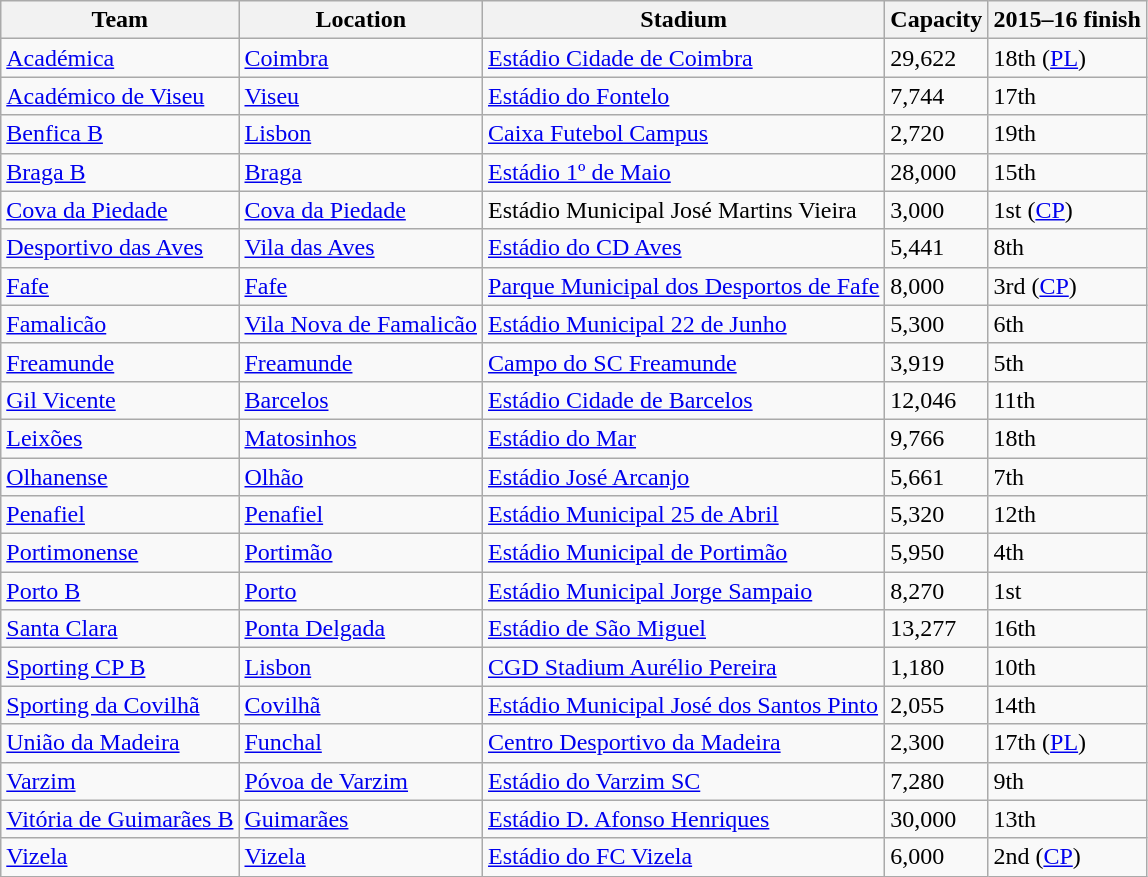<table class="wikitable sortable">
<tr>
<th>Team</th>
<th>Location</th>
<th>Stadium</th>
<th>Capacity</th>
<th data-sort-type="number">2015–16 finish</th>
</tr>
<tr>
<td><a href='#'>Académica</a></td>
<td><a href='#'>Coimbra</a></td>
<td><a href='#'>Estádio Cidade de Coimbra</a></td>
<td>29,622</td>
<td>18th (<a href='#'>PL</a>)</td>
</tr>
<tr>
<td><a href='#'>Académico de Viseu</a></td>
<td><a href='#'>Viseu</a></td>
<td><a href='#'>Estádio do Fontelo</a></td>
<td>7,744</td>
<td>17th</td>
</tr>
<tr>
<td><a href='#'>Benfica B</a></td>
<td><a href='#'>Lisbon</a></td>
<td><a href='#'>Caixa Futebol Campus</a></td>
<td>2,720</td>
<td>19th</td>
</tr>
<tr>
<td><a href='#'>Braga B</a></td>
<td><a href='#'>Braga</a></td>
<td><a href='#'>Estádio 1º de Maio</a></td>
<td>28,000</td>
<td>15th</td>
</tr>
<tr>
<td><a href='#'>Cova da Piedade</a></td>
<td><a href='#'>Cova da Piedade</a></td>
<td>Estádio Municipal José Martins Vieira</td>
<td>3,000</td>
<td>1st (<a href='#'>CP</a>)</td>
</tr>
<tr>
<td><a href='#'>Desportivo das Aves</a></td>
<td><a href='#'>Vila das Aves</a></td>
<td><a href='#'>Estádio do CD Aves</a></td>
<td>5,441</td>
<td>8th</td>
</tr>
<tr>
<td><a href='#'>Fafe</a></td>
<td><a href='#'>Fafe</a></td>
<td><a href='#'>Parque Municipal dos Desportos de Fafe</a></td>
<td>8,000</td>
<td>3rd (<a href='#'>CP</a>)</td>
</tr>
<tr>
<td><a href='#'>Famalicão</a></td>
<td><a href='#'>Vila Nova de Famalicão</a></td>
<td><a href='#'>Estádio Municipal 22 de Junho</a></td>
<td>5,300</td>
<td>6th</td>
</tr>
<tr>
<td><a href='#'>Freamunde</a></td>
<td><a href='#'>Freamunde</a></td>
<td><a href='#'>Campo do SC Freamunde</a></td>
<td>3,919</td>
<td>5th</td>
</tr>
<tr>
<td><a href='#'>Gil Vicente</a></td>
<td><a href='#'>Barcelos</a></td>
<td><a href='#'>Estádio Cidade de Barcelos</a></td>
<td>12,046</td>
<td>11th</td>
</tr>
<tr>
<td><a href='#'>Leixões</a></td>
<td><a href='#'>Matosinhos</a></td>
<td><a href='#'>Estádio do Mar</a></td>
<td>9,766</td>
<td>18th</td>
</tr>
<tr>
<td><a href='#'>Olhanense</a></td>
<td><a href='#'>Olhão</a></td>
<td><a href='#'>Estádio José Arcanjo</a></td>
<td>5,661</td>
<td>7th</td>
</tr>
<tr>
<td><a href='#'>Penafiel</a></td>
<td><a href='#'>Penafiel</a></td>
<td><a href='#'>Estádio Municipal 25 de Abril</a></td>
<td>5,320</td>
<td>12th</td>
</tr>
<tr>
<td><a href='#'>Portimonense</a></td>
<td><a href='#'>Portimão</a></td>
<td><a href='#'>Estádio Municipal de Portimão</a></td>
<td>5,950</td>
<td>4th</td>
</tr>
<tr>
<td><a href='#'>Porto B</a></td>
<td><a href='#'>Porto</a></td>
<td><a href='#'>Estádio Municipal Jorge Sampaio</a></td>
<td>8,270</td>
<td>1st</td>
</tr>
<tr>
<td><a href='#'>Santa Clara</a></td>
<td><a href='#'>Ponta Delgada</a></td>
<td><a href='#'>Estádio de São Miguel</a></td>
<td>13,277</td>
<td>16th</td>
</tr>
<tr>
<td><a href='#'>Sporting CP B</a></td>
<td><a href='#'>Lisbon</a></td>
<td><a href='#'>CGD Stadium Aurélio Pereira</a></td>
<td>1,180</td>
<td>10th</td>
</tr>
<tr>
<td><a href='#'>Sporting da Covilhã</a></td>
<td><a href='#'>Covilhã</a></td>
<td><a href='#'>Estádio Municipal José dos Santos Pinto</a></td>
<td>2,055</td>
<td>14th</td>
</tr>
<tr>
<td><a href='#'>União da Madeira</a></td>
<td><a href='#'>Funchal</a></td>
<td><a href='#'>Centro Desportivo da Madeira</a></td>
<td>2,300</td>
<td>17th (<a href='#'>PL</a>)</td>
</tr>
<tr>
<td><a href='#'>Varzim</a></td>
<td><a href='#'>Póvoa de Varzim</a></td>
<td><a href='#'>Estádio do Varzim SC</a></td>
<td>7,280</td>
<td>9th</td>
</tr>
<tr>
<td><a href='#'>Vitória de Guimarães B</a></td>
<td><a href='#'>Guimarães</a></td>
<td><a href='#'>Estádio D. Afonso Henriques</a></td>
<td>30,000</td>
<td>13th</td>
</tr>
<tr>
<td><a href='#'>Vizela</a></td>
<td><a href='#'>Vizela</a></td>
<td><a href='#'>Estádio do FC Vizela</a></td>
<td>6,000</td>
<td>2nd (<a href='#'>CP</a>)</td>
</tr>
</table>
